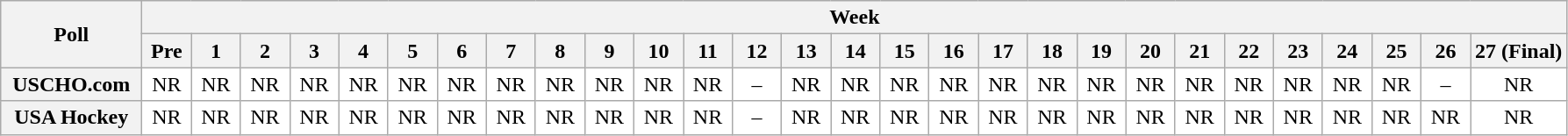<table class="wikitable" style="white-space:nowrap;">
<tr>
<th scope="col" width="100" rowspan="2">Poll</th>
<th colspan="28">Week</th>
</tr>
<tr>
<th scope="col" width="30">Pre</th>
<th scope="col" width="30">1</th>
<th scope="col" width="30">2</th>
<th scope="col" width="30">3</th>
<th scope="col" width="30">4</th>
<th scope="col" width="30">5</th>
<th scope="col" width="30">6</th>
<th scope="col" width="30">7</th>
<th scope="col" width="30">8</th>
<th scope="col" width="30">9</th>
<th scope="col" width="30">10</th>
<th scope="col" width="30">11</th>
<th scope="col" width="30">12</th>
<th scope="col" width="30">13</th>
<th scope="col" width="30">14</th>
<th scope="col" width="30">15</th>
<th scope="col" width="30">16</th>
<th scope="col" width="30">17</th>
<th scope="col" width="30">18</th>
<th scope="col" width="30">19</th>
<th scope="col" width="30">20</th>
<th scope="col" width="30">21</th>
<th scope="col" width="30">22</th>
<th scope="col" width="30">23</th>
<th scope="col" width="30">24</th>
<th scope="col" width="30">25</th>
<th scope="col" width="30">26</th>
<th scope="col" width="30">27 (Final)</th>
</tr>
<tr style="text-align:center;">
<th>USCHO.com</th>
<td bgcolor=FFFFFF>NR</td>
<td bgcolor=FFFFFF>NR</td>
<td bgcolor=FFFFFF>NR</td>
<td bgcolor=FFFFFF>NR</td>
<td bgcolor=FFFFFF>NR</td>
<td bgcolor=FFFFFF>NR</td>
<td bgcolor=FFFFFF>NR</td>
<td bgcolor=FFFFFF>NR</td>
<td bgcolor=FFFFFF>NR</td>
<td bgcolor=FFFFFF>NR</td>
<td bgcolor=FFFFFF>NR</td>
<td bgcolor=FFFFFF>NR</td>
<td bgcolor=FFFFFF>–</td>
<td bgcolor=FFFFFF>NR</td>
<td bgcolor=FFFFFF>NR</td>
<td bgcolor=FFFFFF>NR</td>
<td bgcolor=FFFFFF>NR</td>
<td bgcolor=FFFFFF>NR</td>
<td bgcolor=FFFFFF>NR</td>
<td bgcolor=FFFFFF>NR</td>
<td bgcolor=FFFFFF>NR</td>
<td bgcolor=FFFFFF>NR</td>
<td bgcolor=FFFFFF>NR</td>
<td bgcolor=FFFFFF>NR</td>
<td bgcolor=FFFFFF>NR</td>
<td bgcolor=FFFFFF>NR</td>
<td bgcolor=FFFFFF>–</td>
<td bgcolor=FFFFFF>NR</td>
</tr>
<tr style="text-align:center;">
<th>USA Hockey</th>
<td bgcolor=FFFFFF>NR</td>
<td bgcolor=FFFFFF>NR</td>
<td bgcolor=FFFFFF>NR</td>
<td bgcolor=FFFFFF>NR</td>
<td bgcolor=FFFFFF>NR</td>
<td bgcolor=FFFFFF>NR</td>
<td bgcolor=FFFFFF>NR</td>
<td bgcolor=FFFFFF>NR</td>
<td bgcolor=FFFFFF>NR</td>
<td bgcolor=FFFFFF>NR</td>
<td bgcolor=FFFFFF>NR</td>
<td bgcolor=FFFFFF>NR</td>
<td bgcolor=FFFFFF>–</td>
<td bgcolor=FFFFFF>NR</td>
<td bgcolor=FFFFFF>NR</td>
<td bgcolor=FFFFFF>NR</td>
<td bgcolor=FFFFFF>NR</td>
<td bgcolor=FFFFFF>NR</td>
<td bgcolor=FFFFFF>NR</td>
<td bgcolor=FFFFFF>NR</td>
<td bgcolor=FFFFFF>NR</td>
<td bgcolor=FFFFFF>NR</td>
<td bgcolor=FFFFFF>NR</td>
<td bgcolor=FFFFFF>NR</td>
<td bgcolor=FFFFFF>NR</td>
<td bgcolor=FFFFFF>NR</td>
<td bgcolor=FFFFFF>NR</td>
<td bgcolor=FFFFFF>NR</td>
</tr>
</table>
